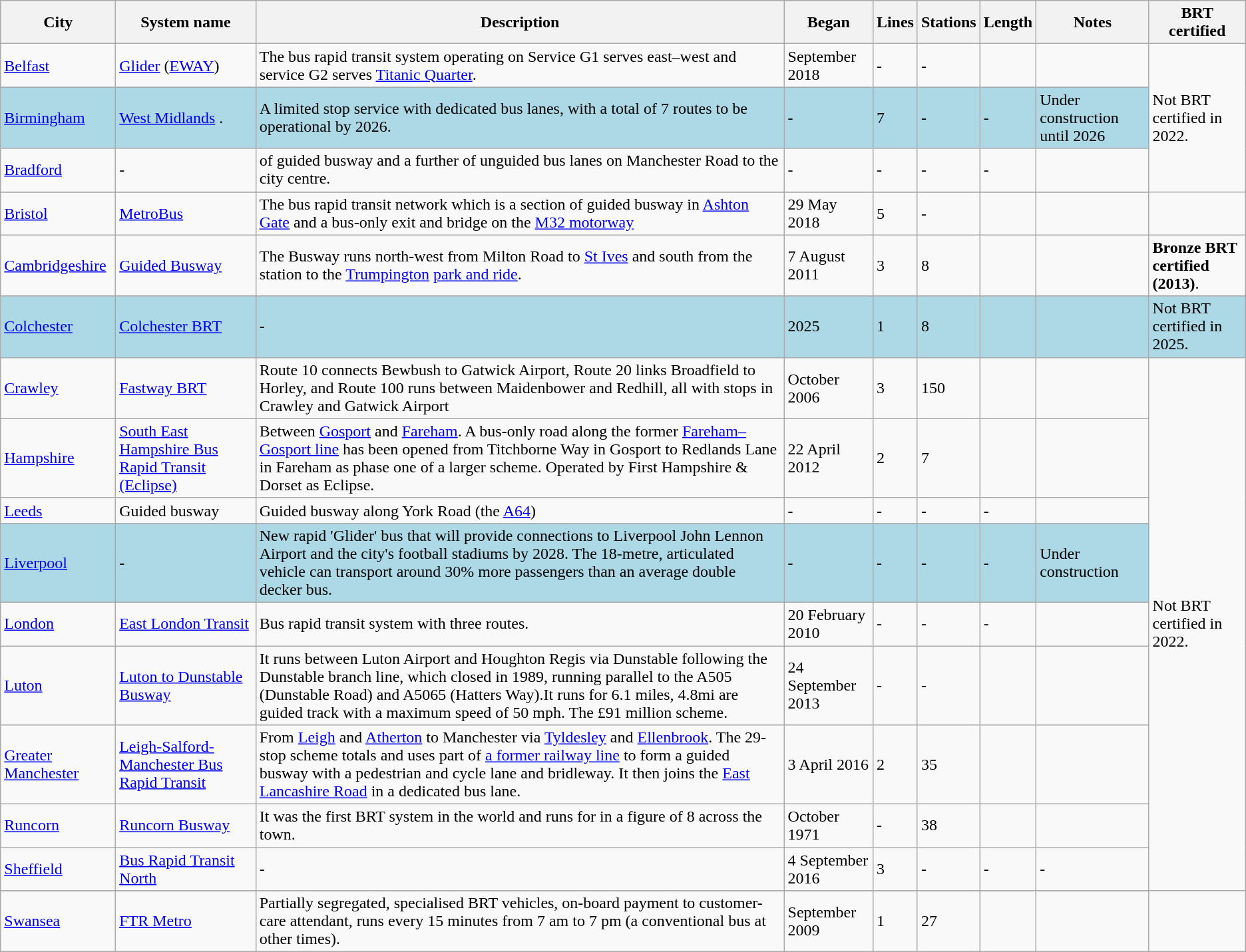<table class="wikitable">
<tr>
<th>City</th>
<th>System name</th>
<th>Description</th>
<th>Began</th>
<th>Lines</th>
<th>Stations</th>
<th>Length</th>
<th>Notes</th>
<th>BRT certified</th>
</tr>
<tr>
<td><a href='#'>Belfast</a></td>
<td><a href='#'>Glider</a> (<a href='#'>EWAY</a>)</td>
<td>The bus rapid transit system operating on Service G1 serves east–west and service G2 serves <a href='#'>Titanic Quarter</a>.</td>
<td>September 2018</td>
<td>-</td>
<td>-</td>
<td></td>
<td></td>
<td rowspan="4">Not BRT certified in 2022.</td>
</tr>
<tr style="background:lightblue;">
<td><a href='#'>Birmingham</a></td>
<td><a href='#'>West Midlands</a> .</td>
<td>A limited stop service with dedicated bus lanes, with a total of 7 routes to be operational by 2026.</td>
<td>-</td>
<td>7</td>
<td>-</td>
<td>-</td>
<td>Under construction  until 2026</td>
</tr>
<tr>
<td><a href='#'>Bradford</a></td>
<td>-</td>
<td> of guided busway and a further  of unguided bus lanes on Manchester Road to the city centre.</td>
<td>-</td>
<td>-</td>
<td>-</td>
<td>-</td>
<td></td>
</tr>
<tr>
</tr>
<tr>
<td><a href='#'>Bristol</a></td>
<td><a href='#'>MetroBus</a></td>
<td>The bus rapid transit network which is a section of guided busway in <a href='#'>Ashton Gate</a> and a bus-only exit and bridge on the <a href='#'>M32 motorway</a></td>
<td>29 May 2018</td>
<td>5</td>
<td>-</td>
<td></td>
<td></td>
</tr>
<tr>
<td><a href='#'>Cambridgeshire</a></td>
<td><a href='#'>Guided Busway</a></td>
<td>The Busway runs north-west from Milton Road to <a href='#'>St Ives</a> and south from the station to the <a href='#'>Trumpington</a> <a href='#'>park and ride</a>.</td>
<td>7 August 2011</td>
<td>3</td>
<td>8</td>
<td></td>
<td></td>
<td><strong>Bronze BRT certified (2013)</strong>.</td>
</tr>
<tr>
</tr>
<tr style="background:lightblue;">
<td><a href='#'>Colchester</a></td>
<td><a href='#'>Colchester BRT</a></td>
<td>-</td>
<td>2025</td>
<td>1</td>
<td>8</td>
<td></td>
<td></td>
<td>Not BRT certified in 2025.</td>
</tr>
<tr>
<td><a href='#'>Crawley</a></td>
<td><a href='#'>Fastway BRT</a></td>
<td>Route 10 connects Bewbush to Gatwick Airport, Route 20 links Broadfield to Horley, and Route 100 runs between Maidenbower and Redhill, all with stops in Crawley and Gatwick Airport</td>
<td>October 2006</td>
<td>3</td>
<td>150</td>
<td></td>
<td></td>
<td rowspan="10">Not BRT certified in 2022.</td>
</tr>
<tr>
<td><a href='#'>Hampshire</a></td>
<td><a href='#'>South East Hampshire Bus Rapid Transit (Eclipse)</a></td>
<td>Between <a href='#'>Gosport</a> and <a href='#'>Fareham</a>. A  bus-only road along the former <a href='#'>Fareham–Gosport line</a> has been opened from Titchborne Way in Gosport to Redlands Lane in Fareham as phase one of a larger scheme. Operated by First Hampshire & Dorset as Eclipse.</td>
<td>22 April 2012</td>
<td>2</td>
<td>7</td>
<td></td>
<td></td>
</tr>
<tr>
<td><a href='#'>Leeds</a></td>
<td>Guided busway</td>
<td>Guided busway along York Road (the <a href='#'>A64</a>)</td>
<td>-</td>
<td>-</td>
<td>-</td>
<td>-</td>
<td></td>
</tr>
<tr style="background:lightblue;">
<td><a href='#'>Liverpool</a></td>
<td>-</td>
<td>New rapid 'Glider' bus that will provide connections to Liverpool John Lennon Airport and the city's football stadiums by 2028. The 18-metre, articulated vehicle can transport around 30% more passengers than an average double decker bus.</td>
<td>-</td>
<td>-</td>
<td>-</td>
<td>-</td>
<td>Under construction</td>
</tr>
<tr>
<td><a href='#'>London</a></td>
<td><a href='#'>East London Transit</a></td>
<td>Bus rapid transit system with three routes.</td>
<td>20 February 2010</td>
<td>-</td>
<td>-</td>
<td>-</td>
<td></td>
</tr>
<tr>
<td><a href='#'>Luton</a></td>
<td><a href='#'>Luton to Dunstable Busway</a></td>
<td>It runs between Luton Airport and Houghton Regis via Dunstable following the Dunstable branch line, which closed in 1989, running parallel to the A505 (Dunstable Road) and A5065 (Hatters Way).It runs for 6.1 miles, 4.8mi are guided track with a maximum speed of 50 mph. The £91 million scheme.</td>
<td>24 September 2013</td>
<td>-</td>
<td>-</td>
<td></td>
<td></td>
</tr>
<tr>
<td><a href='#'>Greater Manchester</a></td>
<td><a href='#'>Leigh-Salford-Manchester Bus Rapid Transit</a></td>
<td>From <a href='#'>Leigh</a> and <a href='#'>Atherton</a> to Manchester via <a href='#'>Tyldesley</a> and <a href='#'>Ellenbrook</a>. The 29-stop scheme totals  and uses part of <a href='#'>a former railway line</a> to form a  guided busway with a pedestrian and cycle lane and bridleway. It then joins the <a href='#'>East Lancashire Road</a> in a dedicated bus lane.</td>
<td>3 April 2016</td>
<td>2</td>
<td>35</td>
<td></td>
<td></td>
</tr>
<tr>
<td><a href='#'>Runcorn</a></td>
<td><a href='#'>Runcorn Busway</a></td>
<td>It was the first BRT system in the world and runs for  in a figure of 8 across the town.</td>
<td>October 1971</td>
<td>-</td>
<td>38</td>
<td></td>
<td></td>
</tr>
<tr>
<td><a href='#'>Sheffield</a></td>
<td><a href='#'>Bus Rapid Transit North</a></td>
<td>-</td>
<td>4 September 2016</td>
<td>3</td>
<td>-</td>
<td>-</td>
<td>-</td>
</tr>
<tr>
</tr>
<tr>
<td><a href='#'>Swansea</a></td>
<td><a href='#'>FTR Metro</a></td>
<td>Partially segregated, specialised BRT vehicles, on-board payment to customer-care attendant, runs every 15 minutes from 7 am to 7 pm (a conventional bus at other times).</td>
<td>September 2009</td>
<td>1</td>
<td>27</td>
<td></td>
<td></td>
</tr>
</table>
